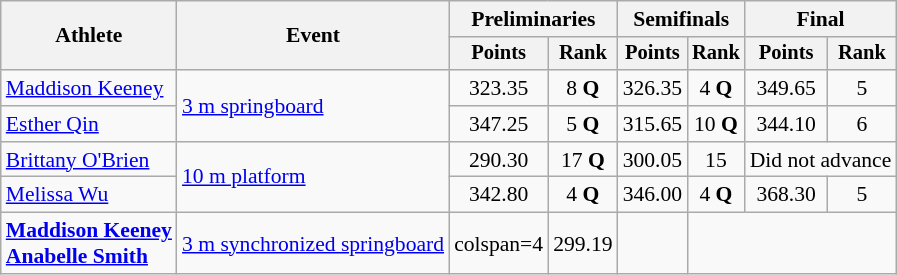<table class=wikitable style="font-size:90%">
<tr>
<th rowspan="2">Athlete</th>
<th rowspan="2">Event</th>
<th colspan="2">Preliminaries</th>
<th colspan="2">Semifinals</th>
<th colspan="2">Final</th>
</tr>
<tr style="font-size:95%">
<th>Points</th>
<th>Rank</th>
<th>Points</th>
<th>Rank</th>
<th>Points</th>
<th>Rank</th>
</tr>
<tr align=center>
<td align=left><a href='#'>Maddison Keeney</a></td>
<td align=left rowspan=2><a href='#'>3 m springboard</a></td>
<td>323.35</td>
<td>8 <strong>Q</strong></td>
<td>326.35</td>
<td>4 <strong>Q</strong></td>
<td>349.65</td>
<td>5</td>
</tr>
<tr align=center>
<td align=left><a href='#'>Esther Qin</a></td>
<td>347.25</td>
<td>5 <strong>Q</strong></td>
<td>315.65</td>
<td>10 <strong>Q</strong></td>
<td>344.10</td>
<td>6</td>
</tr>
<tr align=center>
<td align=left><a href='#'>Brittany O'Brien</a></td>
<td align=left rowspan=2><a href='#'>10 m platform</a></td>
<td>290.30</td>
<td>17 <strong>Q</strong></td>
<td>300.05</td>
<td>15</td>
<td colspan=2>Did not advance</td>
</tr>
<tr align=center>
<td align=left><a href='#'>Melissa Wu</a></td>
<td>342.80</td>
<td>4 <strong>Q</strong></td>
<td>346.00</td>
<td>4 <strong>Q</strong></td>
<td>368.30</td>
<td>5</td>
</tr>
<tr align=center>
<td align=left><strong><a href='#'>Maddison Keeney</a><br><a href='#'>Anabelle Smith</a></strong></td>
<td align=left><a href='#'>3 m synchronized springboard</a></td>
<td>colspan=4 </td>
<td>299.19</td>
<td></td>
</tr>
</table>
